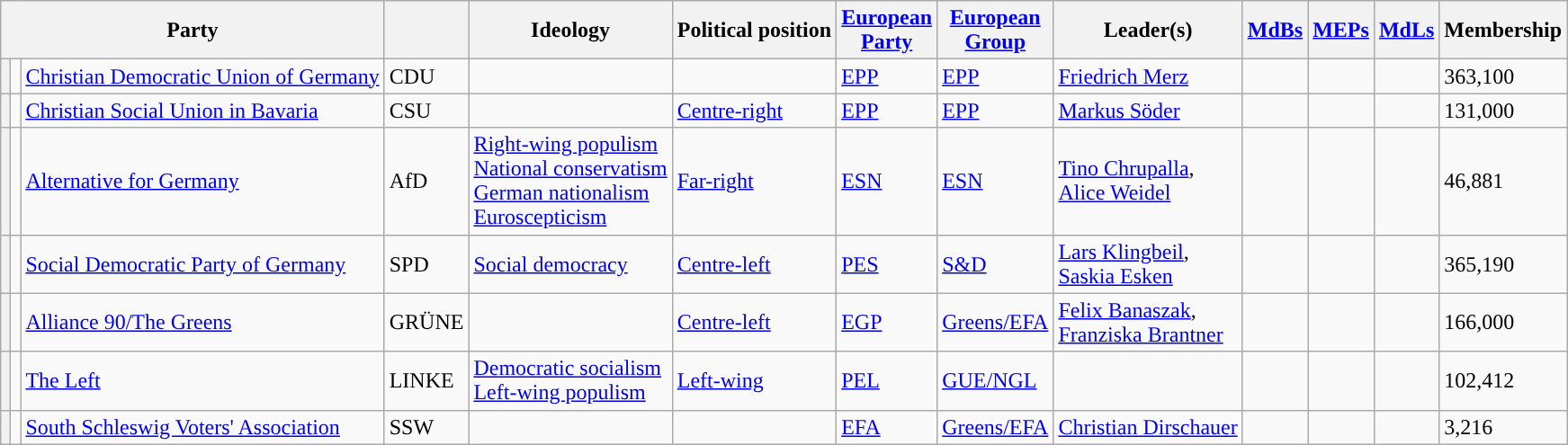<table class="wikitable sortable sort-under-center">
<tr>
<th colspan="3">Party</th>
<th></th>
<th>Ideology</th>
<th>Political position</th>
<th><a href='#'>European<br>Party</a></th>
<th><a href='#'>European<br>Group</a></th>
<th>Leader(s)</th>
<th><a href='#'>MdBs</a></th>
<th><a href='#'>MEPs</a></th>
<th><a href='#'>MdLs</a></th>
<th>Membership</th>
</tr>
<tr>
<th style="background-color: "></th>
<td></td>
<td><a href='#'>Christian Democratic Union of Germany</a><br></td>
<td>CDU</td>
<td></td>
<td></td>
<td><a href='#'>EPP</a></td>
<td><a href='#'>EPP</a></td>
<td><a href='#'>Friedrich Merz</a></td>
<td></td>
<td></td>
<td></td>
<td>363,100</td>
</tr>
<tr>
<th style="background-color: "></th>
<td></td>
<td><a href='#'>Christian Social Union in Bavaria</a><br></td>
<td>CSU</td>
<td></td>
<td><a href='#'>Centre-right</a></td>
<td><a href='#'>EPP</a></td>
<td><a href='#'>EPP</a></td>
<td><a href='#'>Markus Söder</a></td>
<td></td>
<td></td>
<td></td>
<td>131,000</td>
</tr>
<tr>
<th style="background-color: "></th>
<td></td>
<td><a href='#'>Alternative for Germany</a><br></td>
<td>AfD</td>
<td><a href='#'>Right-wing populism</a><br><a href='#'>National conservatism</a><br><a href='#'>German nationalism</a><br><a href='#'>Euroscepticism</a></td>
<td><a href='#'>Far-right</a></td>
<td><a href='#'>ESN</a></td>
<td><a href='#'>ESN</a></td>
<td><a href='#'>Tino Chrupalla</a>,<br><a href='#'>Alice Weidel</a></td>
<td></td>
<td></td>
<td></td>
<td>46,881</td>
</tr>
<tr>
<th style="background-color: "></th>
<td></td>
<td><a href='#'>Social Democratic Party of Germany</a><br></td>
<td>SPD</td>
<td><a href='#'>Social democracy</a></td>
<td><a href='#'>Centre-left</a></td>
<td><a href='#'>PES</a></td>
<td><a href='#'>S&D</a></td>
<td><a href='#'>Lars Klingbeil</a>,<br><a href='#'>Saskia Esken</a></td>
<td></td>
<td></td>
<td></td>
<td>365,190</td>
</tr>
<tr>
<th style="background-color: "></th>
<td></td>
<td><a href='#'>Alliance 90/The Greens</a><br></td>
<td>GRÜNE</td>
<td></td>
<td><a href='#'>Centre-left</a></td>
<td><a href='#'>EGP</a></td>
<td><a href='#'>Greens/EFA</a></td>
<td><a href='#'>Felix Banaszak</a>,<br><a href='#'>Franziska Brantner</a></td>
<td></td>
<td></td>
<td></td>
<td>166,000</td>
</tr>
<tr>
<th style="background-color: "></th>
<td></td>
<td><a href='#'>The Left</a><br></td>
<td>LINKE</td>
<td><a href='#'>Democratic socialism</a><br><a href='#'>Left-wing populism</a></td>
<td><a href='#'>Left-wing</a></td>
<td><a href='#'>PEL</a></td>
<td><a href='#'>GUE/NGL</a></td>
<td></td>
<td></td>
<td></td>
<td></td>
<td>102,412</td>
</tr>
<tr>
<th style="background-color: "></th>
<td></td>
<td><a href='#'>South Schleswig Voters' Association</a><br></td>
<td>SSW</td>
<td></td>
<td></td>
<td><a href='#'>EFA</a></td>
<td><a href='#'>Greens/EFA</a></td>
<td><a href='#'>Christian Dirschauer</a></td>
<td></td>
<td></td>
<td></td>
<td>3,216</td>
</tr>
</table>
